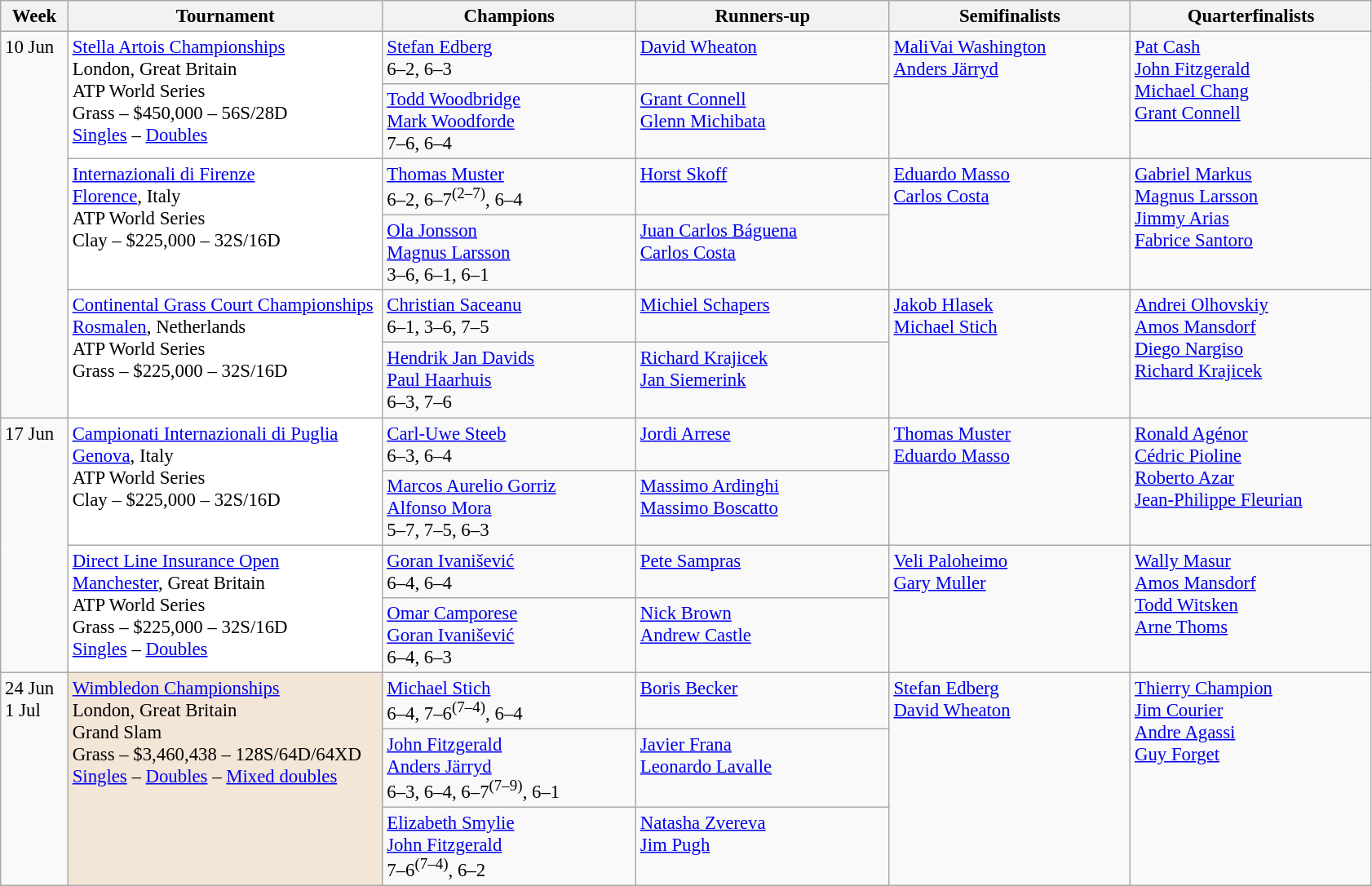<table class=wikitable style=font-size:95%>
<tr>
<th style="width:48px;">Week</th>
<th style="width:250px;">Tournament</th>
<th style="width:200px;">Champions</th>
<th style="width:200px;">Runners-up</th>
<th style="width:190px;">Semifinalists</th>
<th style="width:190px;">Quarterfinalists</th>
</tr>
<tr valign=top>
<td rowspan=6>10 Jun</td>
<td style="background:#FFF;" rowspan="2"><a href='#'>Stella Artois Championships</a> <br>  London, Great Britain <br> ATP World Series <br> Grass – $450,000 – 56S/28D <br> <a href='#'>Singles</a> – <a href='#'>Doubles</a></td>
<td> <a href='#'>Stefan Edberg</a> <br> 6–2, 6–3</td>
<td> <a href='#'>David Wheaton</a></td>
<td rowspan=2> <a href='#'>MaliVai Washington</a> <br>  <a href='#'>Anders Järryd</a></td>
<td rowspan=2> <a href='#'>Pat Cash</a> <br>  <a href='#'>John Fitzgerald</a> <br>  <a href='#'>Michael Chang</a> <br>  <a href='#'>Grant Connell</a></td>
</tr>
<tr valign=top>
<td> <a href='#'>Todd Woodbridge</a> <br>  <a href='#'>Mark Woodforde</a> <br> 7–6, 6–4</td>
<td>  <a href='#'>Grant Connell</a> <br>  <a href='#'>Glenn Michibata</a></td>
</tr>
<tr valign=top>
<td style="background:#FFF;" rowspan="2"><a href='#'>Internazionali di Firenze</a> <br>  <a href='#'>Florence</a>, Italy <br> ATP World Series <br> Clay – $225,000 – 32S/16D</td>
<td> <a href='#'>Thomas Muster</a> <br> 6–2, 6–7<sup>(2–7)</sup>, 6–4</td>
<td> <a href='#'>Horst Skoff</a></td>
<td rowspan=2> <a href='#'>Eduardo Masso</a> <br>  <a href='#'>Carlos Costa</a></td>
<td rowspan=2> <a href='#'>Gabriel Markus</a> <br>  <a href='#'>Magnus Larsson</a> <br>  <a href='#'>Jimmy Arias</a> <br>  <a href='#'>Fabrice Santoro</a></td>
</tr>
<tr valign=top>
<td> <a href='#'>Ola Jonsson</a> <br>  <a href='#'>Magnus Larsson</a> <br> 3–6, 6–1, 6–1</td>
<td> <a href='#'>Juan Carlos Báguena</a> <br>  <a href='#'>Carlos Costa</a></td>
</tr>
<tr valign=top>
<td style="background:#FFF;" rowspan="2"><a href='#'>Continental Grass Court Championships</a> <br>  <a href='#'>Rosmalen</a>, Netherlands <br> ATP World Series <br> Grass – $225,000 – 32S/16D</td>
<td> <a href='#'>Christian Saceanu</a> <br> 6–1, 3–6, 7–5</td>
<td> <a href='#'>Michiel Schapers</a></td>
<td rowspan=2> <a href='#'>Jakob Hlasek</a> <br>  <a href='#'>Michael Stich</a></td>
<td rowspan=2> <a href='#'>Andrei Olhovskiy</a> <br>  <a href='#'>Amos Mansdorf</a> <br>  <a href='#'>Diego Nargiso</a> <br>  <a href='#'>Richard Krajicek</a></td>
</tr>
<tr valign=top>
<td> <a href='#'>Hendrik Jan Davids</a> <br>  <a href='#'>Paul Haarhuis</a> <br> 6–3, 7–6</td>
<td> <a href='#'>Richard Krajicek</a> <br>  <a href='#'>Jan Siemerink</a></td>
</tr>
<tr valign=top>
<td rowspan=4>17 Jun</td>
<td style="background:#FFF;" rowspan="2"><a href='#'>Campionati Internazionali di Puglia</a> <br> <a href='#'>Genova</a>, Italy <br> ATP World Series <br> Clay – $225,000 – 32S/16D</td>
<td> <a href='#'>Carl-Uwe Steeb</a> <br> 6–3, 6–4</td>
<td> <a href='#'>Jordi Arrese</a></td>
<td rowspan=2> <a href='#'>Thomas Muster</a> <br>  <a href='#'>Eduardo Masso</a></td>
<td rowspan=2> <a href='#'>Ronald Agénor</a> <br>  <a href='#'>Cédric Pioline</a> <br>  <a href='#'>Roberto Azar</a> <br>  <a href='#'>Jean-Philippe Fleurian</a></td>
</tr>
<tr valign=top>
<td> <a href='#'>Marcos Aurelio Gorriz</a> <br>  <a href='#'>Alfonso Mora</a> <br> 5–7, 7–5, 6–3</td>
<td> <a href='#'>Massimo Ardinghi</a> <br>  <a href='#'>Massimo Boscatto</a></td>
</tr>
<tr valign=top>
<td style="background:#FFF;" rowspan="2"><a href='#'>Direct Line Insurance Open</a> <br>  <a href='#'>Manchester</a>, Great Britain <br> ATP World Series <br> Grass – $225,000 – 32S/16D <br> <a href='#'>Singles</a> – <a href='#'>Doubles</a></td>
<td> <a href='#'>Goran Ivanišević</a> <br> 6–4, 6–4</td>
<td> <a href='#'>Pete Sampras</a></td>
<td rowspan=2> <a href='#'>Veli Paloheimo</a> <br>  <a href='#'>Gary Muller</a></td>
<td rowspan=2> <a href='#'>Wally Masur</a> <br>  <a href='#'>Amos Mansdorf</a> <br>  <a href='#'>Todd Witsken</a> <br>  <a href='#'>Arne Thoms</a></td>
</tr>
<tr valign=top>
<td> <a href='#'>Omar Camporese</a> <br>  <a href='#'>Goran Ivanišević</a> <br> 6–4, 6–3</td>
<td> <a href='#'>Nick Brown</a> <br>  <a href='#'>Andrew Castle</a></td>
</tr>
<tr valign=top>
<td rowspan=3>24 Jun <br> 1 Jul</td>
<td style="background:#F3E6D7;" rowspan=3><a href='#'>Wimbledon Championships</a> <br>  London, Great Britain <br> Grand Slam <br> Grass – $3,460,438 – 128S/64D/64XD <br> <a href='#'>Singles</a> – <a href='#'>Doubles</a> – <a href='#'>Mixed doubles</a></td>
<td> <a href='#'>Michael Stich</a> <br> 6–4, 7–6<sup>(7–4)</sup>, 6–4</td>
<td> <a href='#'>Boris Becker</a></td>
<td rowspan=3> <a href='#'>Stefan Edberg</a> <br>  <a href='#'>David Wheaton</a></td>
<td rowspan=3> <a href='#'>Thierry Champion</a> <br>  <a href='#'>Jim Courier</a> <br>  <a href='#'>Andre Agassi</a> <br>  <a href='#'>Guy Forget</a></td>
</tr>
<tr valign=top>
<td> <a href='#'>John Fitzgerald</a> <br>  <a href='#'>Anders Järryd</a> <br> 6–3, 6–4, 6–7<sup>(7–9)</sup>, 6–1</td>
<td> <a href='#'>Javier Frana</a> <br>  <a href='#'>Leonardo Lavalle</a></td>
</tr>
<tr valign=top>
<td> <a href='#'>Elizabeth Smylie</a> <br>  <a href='#'>John Fitzgerald</a> <br> 7–6<sup>(7–4)</sup>, 6–2</td>
<td> <a href='#'>Natasha Zvereva</a> <br>  <a href='#'>Jim Pugh</a></td>
</tr>
</table>
